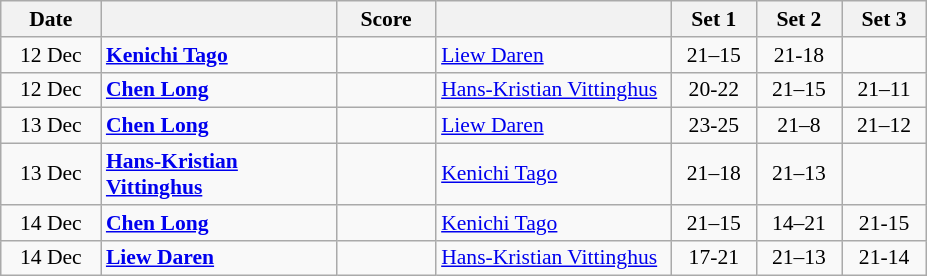<table class="wikitable" style="text-align: center; font-size:90% ">
<tr>
<th width="60">Date</th>
<th align="right" width="150"></th>
<th width="60">Score</th>
<th align="left" width="150"></th>
<th width="50">Set 1</th>
<th width="50">Set 2</th>
<th width="50">Set 3</th>
</tr>
<tr>
<td>12 Dec</td>
<td align=left><strong> <a href='#'>Kenichi Tago</a></strong></td>
<td align=center></td>
<td align=left> <a href='#'>Liew Daren</a></td>
<td>21–15</td>
<td>21-18</td>
<td></td>
</tr>
<tr>
<td>12 Dec</td>
<td align=left><strong> <a href='#'>Chen Long</a></strong></td>
<td align=center></td>
<td align=left> <a href='#'>Hans-Kristian Vittinghus</a></td>
<td>20-22</td>
<td>21–15</td>
<td>21–11</td>
</tr>
<tr>
<td>13 Dec</td>
<td align=left><strong> <a href='#'>Chen Long</a></strong></td>
<td align=center></td>
<td align=left> <a href='#'>Liew Daren</a></td>
<td>23-25</td>
<td>21–8</td>
<td>21–12</td>
</tr>
<tr>
<td>13 Dec</td>
<td align=left><strong> <a href='#'>Hans-Kristian Vittinghus</a></strong></td>
<td align=center></td>
<td align=left> <a href='#'>Kenichi Tago</a></td>
<td>21–18</td>
<td>21–13</td>
<td></td>
</tr>
<tr>
<td>14 Dec</td>
<td align=left><strong> <a href='#'>Chen Long</a></strong></td>
<td align=center></td>
<td align=left> <a href='#'>Kenichi Tago</a></td>
<td>21–15</td>
<td>14–21</td>
<td>21-15</td>
</tr>
<tr>
<td>14 Dec</td>
<td align=left><strong> <a href='#'>Liew Daren</a></strong></td>
<td align=center></td>
<td align=left> <a href='#'>Hans-Kristian Vittinghus</a></td>
<td>17-21</td>
<td>21–13</td>
<td>21-14</td>
</tr>
</table>
